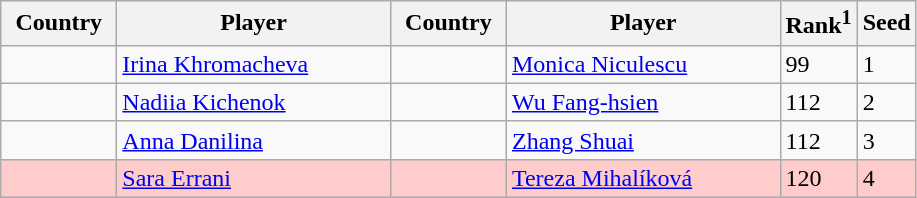<table class="sortable wikitable">
<tr>
<th width="70">Country</th>
<th width="175">Player</th>
<th width="70">Country</th>
<th width="175">Player</th>
<th>Rank<sup>1</sup></th>
<th>Seed</th>
</tr>
<tr>
<td></td>
<td><a href='#'>Irina Khromacheva</a></td>
<td></td>
<td><a href='#'>Monica Niculescu</a></td>
<td>99</td>
<td>1</td>
</tr>
<tr>
<td></td>
<td><a href='#'>Nadiia Kichenok</a></td>
<td></td>
<td><a href='#'>Wu Fang-hsien</a></td>
<td>112</td>
<td>2</td>
</tr>
<tr>
<td></td>
<td><a href='#'>Anna Danilina</a></td>
<td></td>
<td><a href='#'>Zhang Shuai</a></td>
<td>112</td>
<td>3</td>
</tr>
<tr style="background:#fcc;">
<td></td>
<td><a href='#'>Sara Errani</a></td>
<td></td>
<td><a href='#'>Tereza Mihalíková</a></td>
<td>120</td>
<td>4</td>
</tr>
</table>
